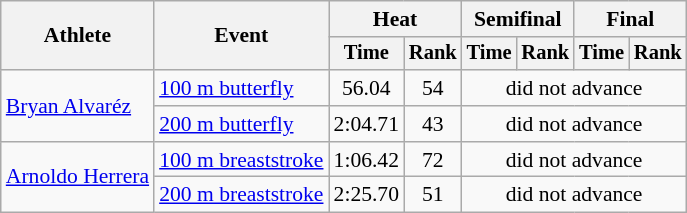<table class=wikitable style="font-size:90%">
<tr>
<th rowspan="2">Athlete</th>
<th rowspan="2">Event</th>
<th colspan="2">Heat</th>
<th colspan="2">Semifinal</th>
<th colspan="2">Final</th>
</tr>
<tr style="font-size:95%">
<th>Time</th>
<th>Rank</th>
<th>Time</th>
<th>Rank</th>
<th>Time</th>
<th>Rank</th>
</tr>
<tr align=center>
<td align=left rowspan=2><a href='#'>Bryan Alvaréz</a></td>
<td align=left><a href='#'>100 m butterfly</a></td>
<td>56.04</td>
<td>54</td>
<td colspan=4>did not advance</td>
</tr>
<tr align=center>
<td align=left><a href='#'>200 m butterfly</a></td>
<td>2:04.71</td>
<td>43</td>
<td colspan=4>did not advance</td>
</tr>
<tr align=center>
<td align=left rowspan=2><a href='#'>Arnoldo Herrera</a></td>
<td align=left><a href='#'>100 m breaststroke</a></td>
<td>1:06.42</td>
<td>72</td>
<td colspan=4>did not advance</td>
</tr>
<tr align=center>
<td align=left><a href='#'>200 m breaststroke</a></td>
<td>2:25.70</td>
<td>51</td>
<td colspan=4>did not advance</td>
</tr>
</table>
